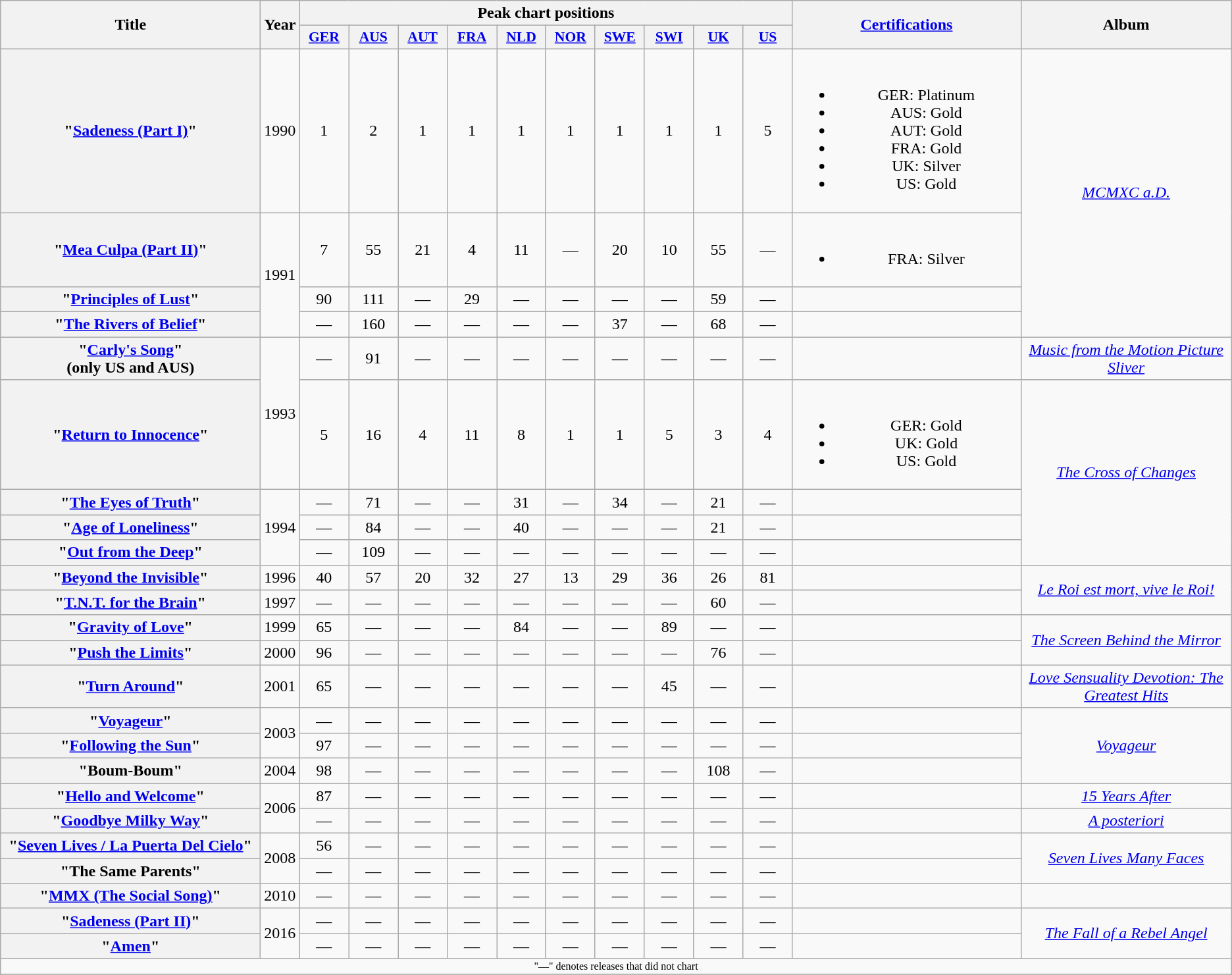<table class="wikitable plainrowheaders" style="text-align:center;">
<tr>
<th scope="col" rowspan="2" style="width:16em;">Title</th>
<th scope="col" rowspan="2">Year</th>
<th scope="col" colspan="10">Peak chart positions</th>
<th scope="col" rowspan="2" style="width:14em;"><a href='#'>Certifications</a></th>
<th scope="col" rowspan="2">Album</th>
</tr>
<tr>
<th style="width:3em;font-size:90%"><a href='#'>GER</a><br></th>
<th style="width:3em;font-size:90%"><a href='#'>AUS</a><br></th>
<th style="width:3em;font-size:90%"><a href='#'>AUT</a><br></th>
<th style="width:3em;font-size:90%"><a href='#'>FRA</a><br></th>
<th style="width:3em;font-size:90%"><a href='#'>NLD</a><br></th>
<th style="width:3em;font-size:90%"><a href='#'>NOR</a><br></th>
<th style="width:3em;font-size:90%"><a href='#'>SWE</a><br></th>
<th style="width:3em;font-size:90%"><a href='#'>SWI</a><br></th>
<th style="width:3em;font-size:90%"><a href='#'>UK</a><br></th>
<th style="width:3em;font-size:90%"><a href='#'>US</a><br></th>
</tr>
<tr>
<th scope="row">"<a href='#'>Sadeness (Part I)</a>"</th>
<td>1990</td>
<td>1</td>
<td>2</td>
<td>1</td>
<td>1</td>
<td>1</td>
<td>1</td>
<td>1</td>
<td>1</td>
<td>1</td>
<td>5</td>
<td><br><ul><li>GER: Platinum</li><li>AUS: Gold</li><li>AUT: Gold</li><li>FRA: Gold</li><li>UK: Silver</li><li>US: Gold</li></ul></td>
<td rowspan="4"><em><a href='#'>MCMXC a.D.</a></em></td>
</tr>
<tr>
<th scope="row">"<a href='#'>Mea Culpa (Part II)</a>"</th>
<td rowspan="3">1991</td>
<td>7</td>
<td>55</td>
<td>21</td>
<td>4</td>
<td>11</td>
<td>—</td>
<td>20</td>
<td>10</td>
<td>55</td>
<td>—</td>
<td><br><ul><li>FRA: Silver</li></ul></td>
</tr>
<tr>
<th scope="row">"<a href='#'>Principles of Lust</a>"</th>
<td>90</td>
<td>111</td>
<td>—</td>
<td>29</td>
<td>—</td>
<td>—</td>
<td>—</td>
<td>—</td>
<td>59</td>
<td>—</td>
<td></td>
</tr>
<tr>
<th scope="row">"<a href='#'>The Rivers of Belief</a>"</th>
<td>—</td>
<td>160</td>
<td>—</td>
<td>—</td>
<td>—</td>
<td>—</td>
<td>37</td>
<td>—</td>
<td>68</td>
<td>—</td>
<td></td>
</tr>
<tr>
<th scope="row">"<a href='#'>Carly's Song</a>" <br><span>(only US and AUS)</span></th>
<td rowspan="2">1993</td>
<td>—</td>
<td>91</td>
<td>—</td>
<td>—</td>
<td>—</td>
<td>—</td>
<td>—</td>
<td>—</td>
<td>—</td>
<td>—</td>
<td></td>
<td><em><a href='#'>Music from the Motion Picture Sliver</a></em></td>
</tr>
<tr>
<th scope="row">"<a href='#'>Return to Innocence</a>"</th>
<td>5</td>
<td>16</td>
<td>4</td>
<td>11</td>
<td>8</td>
<td>1</td>
<td>1</td>
<td>5</td>
<td>3</td>
<td>4</td>
<td><br><ul><li>GER: Gold</li><li>UK: Gold</li><li>US: Gold</li></ul></td>
<td rowspan="4"><em><a href='#'>The Cross of Changes</a></em></td>
</tr>
<tr>
<th scope="row">"<a href='#'>The Eyes of Truth</a>"</th>
<td rowspan="3">1994</td>
<td>—</td>
<td>71</td>
<td>—</td>
<td>—</td>
<td>31</td>
<td>—</td>
<td>34</td>
<td>—</td>
<td>21</td>
<td>—</td>
<td></td>
</tr>
<tr>
<th scope="row">"<a href='#'>Age of Loneliness</a>"</th>
<td>—</td>
<td>84</td>
<td>—</td>
<td>—</td>
<td>40</td>
<td>—</td>
<td>—</td>
<td>—</td>
<td>21</td>
<td>—</td>
<td></td>
</tr>
<tr>
<th scope="row">"<a href='#'>Out from the Deep</a>"</th>
<td>—</td>
<td>109</td>
<td>—</td>
<td>—</td>
<td>—</td>
<td>—</td>
<td>—</td>
<td>—</td>
<td>—</td>
<td>—</td>
<td></td>
</tr>
<tr>
<th scope="row">"<a href='#'>Beyond the Invisible</a>"</th>
<td>1996</td>
<td>40</td>
<td>57</td>
<td>20</td>
<td>32</td>
<td>27</td>
<td>13</td>
<td>29</td>
<td>36</td>
<td>26</td>
<td>81</td>
<td></td>
<td rowspan="2"><em><a href='#'>Le Roi est mort, vive le Roi!</a></em></td>
</tr>
<tr>
<th scope="row">"<a href='#'>T.N.T. for the Brain</a>"</th>
<td>1997</td>
<td>—</td>
<td>—</td>
<td>—</td>
<td>—</td>
<td>—</td>
<td>—</td>
<td>—</td>
<td>—</td>
<td>60</td>
<td>—</td>
<td></td>
</tr>
<tr>
<th scope="row">"<a href='#'>Gravity of Love</a>"</th>
<td>1999</td>
<td>65</td>
<td>—</td>
<td>—</td>
<td>—</td>
<td>84</td>
<td>—</td>
<td>—</td>
<td>89</td>
<td>—</td>
<td>—</td>
<td></td>
<td rowspan="2"><em><a href='#'>The Screen Behind the Mirror</a></em></td>
</tr>
<tr>
<th scope="row">"<a href='#'>Push the Limits</a>"</th>
<td>2000</td>
<td>96</td>
<td>—</td>
<td>—</td>
<td>—</td>
<td>—</td>
<td>—</td>
<td>—</td>
<td>—</td>
<td>76</td>
<td>—</td>
<td></td>
</tr>
<tr>
<th scope="row">"<a href='#'>Turn Around</a>"</th>
<td>2001</td>
<td>65</td>
<td>—</td>
<td>—</td>
<td>—</td>
<td>—</td>
<td>—</td>
<td>—</td>
<td>45</td>
<td>—</td>
<td>—</td>
<td></td>
<td><em><a href='#'>Love Sensuality Devotion: The Greatest Hits</a></em></td>
</tr>
<tr>
<th scope="row">"<a href='#'>Voyageur</a>"</th>
<td rowspan="2">2003</td>
<td>—</td>
<td>—</td>
<td>—</td>
<td>—</td>
<td>—</td>
<td>—</td>
<td>—</td>
<td>—</td>
<td>—</td>
<td>—</td>
<td></td>
<td rowspan="3"><em><a href='#'>Voyageur</a></em></td>
</tr>
<tr>
<th scope="row">"<a href='#'>Following the Sun</a>"</th>
<td>97</td>
<td>—</td>
<td>—</td>
<td>—</td>
<td>—</td>
<td>—</td>
<td>—</td>
<td>—</td>
<td>—</td>
<td>—</td>
<td></td>
</tr>
<tr>
<th scope="row">"Boum-Boum"</th>
<td>2004</td>
<td>98</td>
<td>—</td>
<td>—</td>
<td>—</td>
<td>—</td>
<td>—</td>
<td>—</td>
<td>—</td>
<td>108</td>
<td>—</td>
<td></td>
</tr>
<tr>
<th scope="row">"<a href='#'>Hello and Welcome</a>"</th>
<td rowspan="2">2006</td>
<td>87</td>
<td>—</td>
<td>—</td>
<td>—</td>
<td>—</td>
<td>—</td>
<td>—</td>
<td>—</td>
<td>—</td>
<td>—</td>
<td></td>
<td><em><a href='#'>15 Years After</a></em></td>
</tr>
<tr>
<th scope="row">"<a href='#'>Goodbye Milky Way</a>"</th>
<td>—</td>
<td>—</td>
<td>—</td>
<td>—</td>
<td>—</td>
<td>—</td>
<td>—</td>
<td>—</td>
<td>—</td>
<td>—</td>
<td></td>
<td><em><a href='#'>A posteriori</a></em></td>
</tr>
<tr>
<th scope="row">"<a href='#'>Seven Lives / La Puerta Del Cielo</a>"</th>
<td rowspan="2">2008</td>
<td>56</td>
<td>—</td>
<td>—</td>
<td>—</td>
<td>—</td>
<td>—</td>
<td>—</td>
<td>—</td>
<td>—</td>
<td>—</td>
<td></td>
<td rowspan="2"><em><a href='#'>Seven Lives Many Faces</a></em></td>
</tr>
<tr>
<th scope="row">"The Same Parents"</th>
<td>—</td>
<td>—</td>
<td>—</td>
<td>—</td>
<td>—</td>
<td>—</td>
<td>—</td>
<td>—</td>
<td>—</td>
<td>—</td>
<td></td>
</tr>
<tr>
<th scope="row">"<a href='#'>MMX (The Social Song)</a>"</th>
<td>2010</td>
<td>—</td>
<td>—</td>
<td>—</td>
<td>—</td>
<td>—</td>
<td>—</td>
<td>—</td>
<td>—</td>
<td>—</td>
<td>—</td>
<td></td>
<td></td>
</tr>
<tr>
<th scope="row">"<a href='#'>Sadeness (Part II)</a>"</th>
<td rowspan="2">2016</td>
<td>—</td>
<td>—</td>
<td>—</td>
<td>—</td>
<td>—</td>
<td>—</td>
<td>—</td>
<td>—</td>
<td>—</td>
<td>—</td>
<td></td>
<td rowspan="2"><em><a href='#'>The Fall of a Rebel Angel</a></em></td>
</tr>
<tr>
<th scope="row">"<a href='#'>Amen</a>"</th>
<td>—</td>
<td>—</td>
<td>—</td>
<td>—</td>
<td>—</td>
<td>—</td>
<td>—</td>
<td>—</td>
<td>—</td>
<td>—</td>
<td></td>
</tr>
<tr>
<td colspan="15" align="center" style="font-size:8pt">"—" denotes releases that did not chart</td>
</tr>
<tr>
</tr>
</table>
